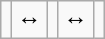<table class="wikitable">
<tr>
<td></td>
<td>↔</td>
<td></td>
<td>↔</td>
<td></td>
</tr>
</table>
